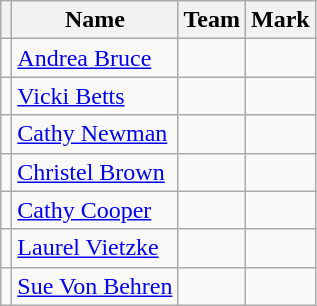<table class=wikitable>
<tr>
<th></th>
<th>Name</th>
<th>Team</th>
<th>Mark</th>
</tr>
<tr>
<td></td>
<td><a href='#'>Andrea Bruce</a></td>
<td></td>
<td> </td>
</tr>
<tr>
<td></td>
<td><a href='#'>Vicki Betts</a></td>
<td></td>
<td> </td>
</tr>
<tr>
<td></td>
<td><a href='#'>Cathy Newman</a></td>
<td></td>
<td> </td>
</tr>
<tr>
<td></td>
<td><a href='#'>Christel Brown</a></td>
<td></td>
<td> </td>
</tr>
<tr>
<td></td>
<td><a href='#'>Cathy Cooper</a></td>
<td></td>
<td> </td>
</tr>
<tr>
<td></td>
<td><a href='#'>Laurel Vietzke</a></td>
<td></td>
<td> </td>
</tr>
<tr>
<td></td>
<td><a href='#'>Sue Von Behren</a></td>
<td></td>
<td> </td>
</tr>
</table>
